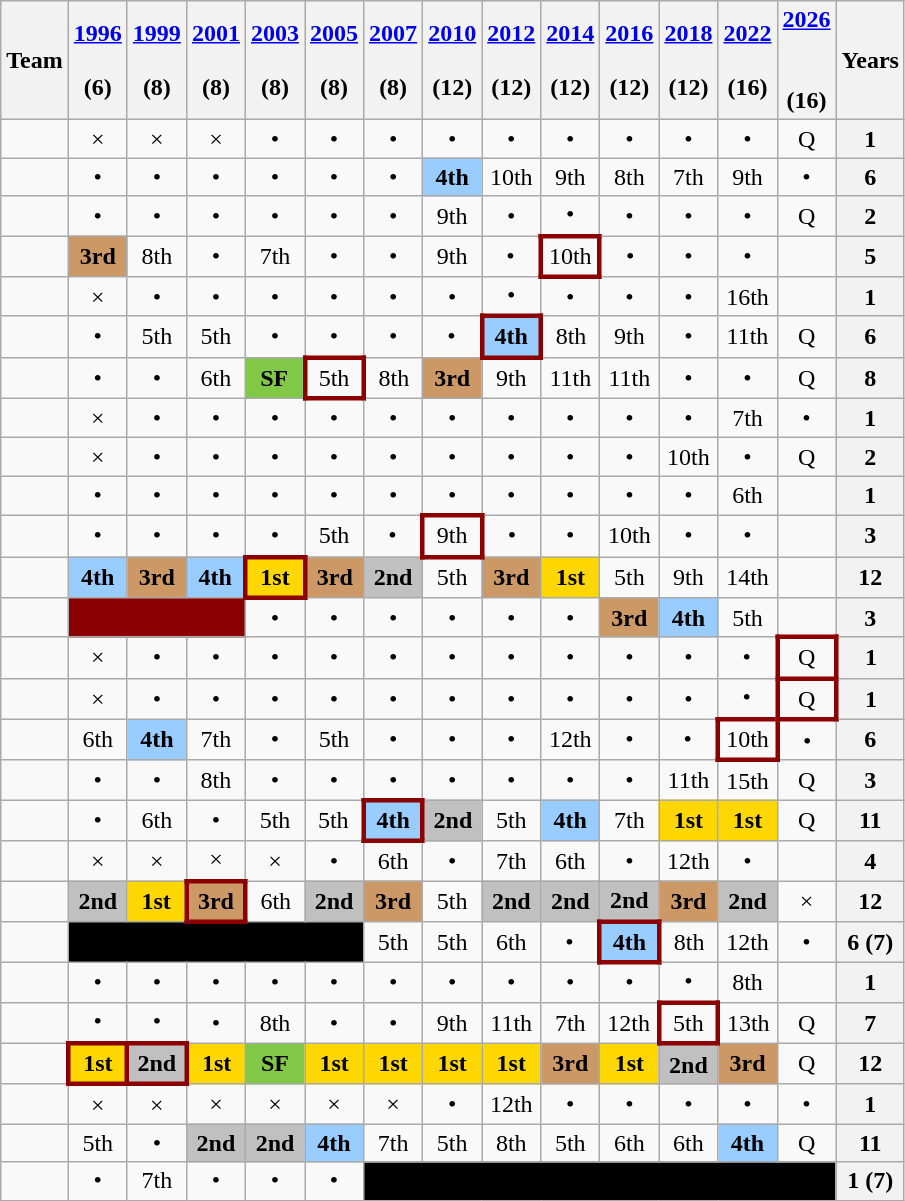<table class="wikitable" style="text-align: center">
<tr>
<th>Team</th>
<th><a href='#'>1996</a><br><br>(6)</th>
<th><a href='#'>1999</a><br><br>(8)</th>
<th><a href='#'>2001</a><br><br>(8)</th>
<th><a href='#'>2003</a><br><br>(8)</th>
<th><a href='#'>2005</a><br><br>(8)</th>
<th><a href='#'>2007</a><br><br>(8)</th>
<th><a href='#'>2010</a><br><br>(12)</th>
<th><a href='#'>2012</a><br><br>(12)</th>
<th><a href='#'>2014</a><br><br>(12)</th>
<th><a href='#'>2016</a><br><br>(12)</th>
<th><a href='#'>2018</a><br><br>(12)</th>
<th><a href='#'>2022</a><br><br>(16)</th>
<th><a href='#'>2026</a><br><br><br>(16)</th>
<th>Years</th>
</tr>
<tr>
<td align=left></td>
<td>×</td>
<td>×</td>
<td>×</td>
<td>•</td>
<td>•</td>
<td>•</td>
<td>•</td>
<td>•</td>
<td>•</td>
<td>•</td>
<td>•</td>
<td>•</td>
<td>Q</td>
<th>1</th>
</tr>
<tr>
<td align=left></td>
<td>•</td>
<td>•</td>
<td>•</td>
<td>•</td>
<td>•</td>
<td>•</td>
<td bgcolor=#9acdff><strong>4th</strong></td>
<td>10th</td>
<td>9th</td>
<td>8th</td>
<td>7th</td>
<td>9th</td>
<td>•</td>
<th>6</th>
</tr>
<tr>
<td align=left></td>
<td>•</td>
<td>•</td>
<td>•</td>
<td>•</td>
<td>•</td>
<td>•</td>
<td>9th</td>
<td>•</td>
<td>•</td>
<td>•</td>
<td>•</td>
<td>•</td>
<td>Q</td>
<th>2</th>
</tr>
<tr>
<td align=left></td>
<td bgcolor=#cc9966><strong>3rd</strong></td>
<td>8th</td>
<td>•</td>
<td>7th</td>
<td>•</td>
<td>•</td>
<td>9th</td>
<td>•</td>
<td style="border:3px solid darkred">10th</td>
<td>•</td>
<td>•</td>
<td>•</td>
<td></td>
<th>5</th>
</tr>
<tr>
<td align=left></td>
<td>×</td>
<td>•</td>
<td>•</td>
<td>•</td>
<td>•</td>
<td>•</td>
<td>•</td>
<td>•</td>
<td>•</td>
<td>•</td>
<td>•</td>
<td>16th</td>
<td></td>
<th>1</th>
</tr>
<tr>
<td align=left></td>
<td>•</td>
<td>5th</td>
<td>5th</td>
<td>•</td>
<td>•</td>
<td>•</td>
<td>•</td>
<td bgcolor=#9acdff style="border:3px solid darkred"><strong>4th</strong></td>
<td>8th</td>
<td>9th</td>
<td>•</td>
<td>11th</td>
<td>Q</td>
<th>6</th>
</tr>
<tr>
<td align=left></td>
<td>•</td>
<td>•</td>
<td>6th</td>
<td bgcolor=#81c846><strong>SF</strong></td>
<td style="border:3px solid darkred">5th</td>
<td>8th</td>
<td bgcolor=#cc9966><strong>3rd</strong></td>
<td>9th</td>
<td>11th</td>
<td>11th</td>
<td>•</td>
<td>•</td>
<td>Q</td>
<th>8</th>
</tr>
<tr>
<td align=left></td>
<td>×</td>
<td>•</td>
<td>•</td>
<td>•</td>
<td>•</td>
<td>•</td>
<td>•</td>
<td>•</td>
<td>•</td>
<td>•</td>
<td>•</td>
<td>7th</td>
<td>•</td>
<th>1</th>
</tr>
<tr>
<td align=left></td>
<td>×</td>
<td>•</td>
<td>•</td>
<td>•</td>
<td>•</td>
<td>•</td>
<td>•</td>
<td>•</td>
<td>•</td>
<td>•</td>
<td>10th</td>
<td>•</td>
<td>Q</td>
<th>2</th>
</tr>
<tr>
<td align=left></td>
<td>•</td>
<td>•</td>
<td>•</td>
<td>•</td>
<td>•</td>
<td>•</td>
<td>•</td>
<td>•</td>
<td>•</td>
<td>•</td>
<td>•</td>
<td>6th</td>
<td></td>
<th>1</th>
</tr>
<tr>
<td align=left></td>
<td>•</td>
<td>•</td>
<td>•</td>
<td>•</td>
<td>5th</td>
<td>•</td>
<td style="border:3px solid darkred">9th</td>
<td>•</td>
<td>•</td>
<td>10th</td>
<td>•</td>
<td>•</td>
<td></td>
<th>3</th>
</tr>
<tr>
<td align=left></td>
<td bgcolor=#9acdff><strong>4th</strong></td>
<td bgcolor=#cc9966><strong>3rd</strong></td>
<td bgcolor=#9acdff><strong>4th</strong></td>
<td bgcolor=Gold style="border:3px solid darkred"><strong>1st</strong></td>
<td bgcolor=#cc9966><strong>3rd</strong></td>
<td bgcolor=Silver><strong>2nd</strong></td>
<td>5th</td>
<td bgcolor=#cc9966><strong>3rd</strong></td>
<td bgcolor=Gold><strong>1st</strong></td>
<td>5th</td>
<td>9th</td>
<td>14th</td>
<td></td>
<th>12</th>
</tr>
<tr>
<td align=left></td>
<td colspan=3 style="background-color:darkred;"></td>
<td>•</td>
<td>•</td>
<td>•</td>
<td>•</td>
<td>•</td>
<td>•</td>
<td bgcolor=#cc9966><strong>3rd</strong></td>
<td bgcolor=#9acdff><strong>4th</strong></td>
<td>5th</td>
<td></td>
<th>3</th>
</tr>
<tr>
<td align=left></td>
<td>×</td>
<td>•</td>
<td>•</td>
<td>•</td>
<td>•</td>
<td>•</td>
<td>•</td>
<td>•</td>
<td>•</td>
<td>•</td>
<td>•</td>
<td>•</td>
<td style="border:3px solid darkred">Q</td>
<th>1</th>
</tr>
<tr>
<td align=left></td>
<td>×</td>
<td>•</td>
<td>•</td>
<td>•</td>
<td>•</td>
<td>•</td>
<td>•</td>
<td>•</td>
<td>•</td>
<td>•</td>
<td>•</td>
<td>•</td>
<td style="border:3px solid darkred">Q</td>
<th>1</th>
</tr>
<tr>
<td align=left></td>
<td>6th</td>
<td bgcolor=#9acdff><strong>4th</strong></td>
<td>7th</td>
<td>•</td>
<td>5th</td>
<td>•</td>
<td>•</td>
<td>•</td>
<td>12th</td>
<td>•</td>
<td>•</td>
<td style="border:3px solid darkred">10th</td>
<td>•</td>
<th>6</th>
</tr>
<tr>
<td align=left></td>
<td>•</td>
<td>•</td>
<td>8th</td>
<td>•</td>
<td>•</td>
<td>•</td>
<td>•</td>
<td>•</td>
<td>•</td>
<td>•</td>
<td>11th</td>
<td>15th</td>
<td>Q</td>
<th>3</th>
</tr>
<tr>
<td align=left></td>
<td>•</td>
<td>6th</td>
<td>•</td>
<td>5th</td>
<td>5th</td>
<td bgcolor=#9acdff style="border:3px solid darkred"><strong>4th</strong></td>
<td bgcolor=Silver><strong>2nd</strong></td>
<td>5th</td>
<td bgcolor=#9acdff><strong>4th</strong></td>
<td>7th</td>
<td bgcolor=Gold><strong>1st</strong></td>
<td bgcolor=Gold><strong>1st</strong></td>
<td>Q</td>
<th>11</th>
</tr>
<tr>
<td align=left></td>
<td>×</td>
<td>×</td>
<td>×</td>
<td>×</td>
<td>•</td>
<td>6th</td>
<td>•</td>
<td>7th</td>
<td>6th</td>
<td>•</td>
<td>12th</td>
<td>•</td>
<td></td>
<th>4</th>
</tr>
<tr>
<td align=left></td>
<td bgcolor=Silver><strong>2nd</strong></td>
<td bgcolor=Gold><strong>1st</strong></td>
<td bgcolor=#cc9966 style="border:3px solid darkred"><strong>3rd</strong></td>
<td>6th</td>
<td bgcolor=Silver><strong>2nd</strong></td>
<td bgcolor=#cc9966><strong>3rd</strong></td>
<td>5th</td>
<td bgcolor=Silver><strong>2nd</strong></td>
<td bgcolor=Silver><strong>2nd</strong></td>
<td bgcolor=Silver><strong>2nd</strong></td>
<td bgcolor=#cc9966><strong>3rd</strong></td>
<td bgcolor=Silver><strong>2nd</strong></td>
<td>×</td>
<th>12</th>
</tr>
<tr>
<td align=left></td>
<td colspan=5 style="background-color:black;"></td>
<td>5th</td>
<td>5th</td>
<td>6th</td>
<td>•</td>
<td bgcolor=#9acdff style="border:3px solid darkred"><strong>4th</strong></td>
<td>8th</td>
<td>12th</td>
<td>•</td>
<th>6 (7)</th>
</tr>
<tr>
<td align=left></td>
<td>•</td>
<td>•</td>
<td>•</td>
<td>•</td>
<td>•</td>
<td>•</td>
<td>•</td>
<td>•</td>
<td>•</td>
<td>•</td>
<td>•</td>
<td>8th</td>
<td></td>
<th>1</th>
</tr>
<tr>
<td align=left></td>
<td>•</td>
<td>•</td>
<td>•</td>
<td>8th</td>
<td>•</td>
<td>•</td>
<td>9th</td>
<td>11th</td>
<td>7th</td>
<td>12th</td>
<td style="border:3px solid darkred">5th</td>
<td>13th</td>
<td>Q</td>
<th>7</th>
</tr>
<tr>
<td align=left></td>
<td bgcolor=Gold style="border:3px solid darkred"><strong>1st</strong></td>
<td bgcolor=Silver style="border:3px solid darkred"><strong>2nd</strong></td>
<td bgcolor=Gold><strong>1st</strong></td>
<td bgcolor=#81c846><strong>SF</strong></td>
<td bgcolor=Gold><strong>1st</strong></td>
<td bgcolor=Gold><strong>1st</strong></td>
<td bgcolor=Gold><strong>1st</strong></td>
<td bgcolor=Gold><strong>1st</strong></td>
<td bgcolor=#cc9966><strong>3rd</strong></td>
<td bgcolor=Gold><strong>1st</strong></td>
<td bgcolor=Silver><strong>2nd</strong></td>
<td bgcolor=#cc9966><strong>3rd</strong></td>
<td>Q</td>
<th>12</th>
</tr>
<tr>
<td align=left></td>
<td>×</td>
<td>×</td>
<td>×</td>
<td>×</td>
<td>×</td>
<td>×</td>
<td>•</td>
<td>12th</td>
<td>•</td>
<td>•</td>
<td>•</td>
<td>•</td>
<td>•</td>
<th>1</th>
</tr>
<tr>
<td align=left></td>
<td>5th</td>
<td>•</td>
<td bgcolor=Silver><strong>2nd</strong></td>
<td bgcolor=Silver><strong>2nd</strong></td>
<td bgcolor=#9acdff><strong>4th</strong></td>
<td>7th</td>
<td>5th</td>
<td>8th</td>
<td>5th</td>
<td>6th</td>
<td>6th</td>
<td bgcolor=#9acdff><strong>4th</strong></td>
<td>Q</td>
<th>11</th>
</tr>
<tr>
<td align=left></td>
<td>•</td>
<td>7th</td>
<td>•</td>
<td>•</td>
<td>•</td>
<td colspan=8 style="background-color:black;"></td>
<th>1 (7)</th>
</tr>
</table>
